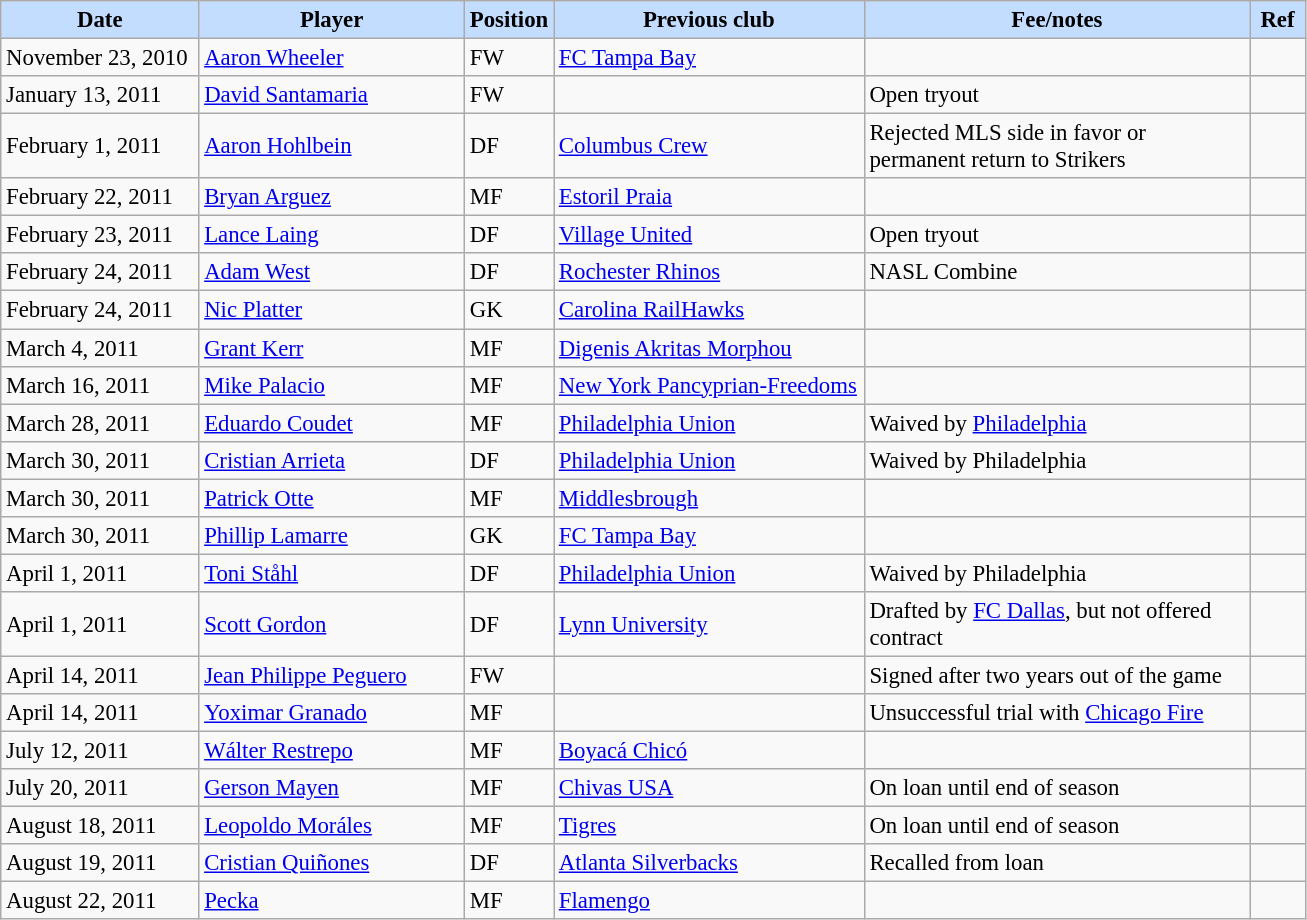<table class="wikitable" style="text-align:left; font-size:95%;">
<tr>
<th style="background:#c2ddff; width:125px;">Date</th>
<th style="background:#c2ddff; width:170px;">Player</th>
<th style="background:#c2ddff; width:50px;">Position</th>
<th style="background:#c2ddff; width:200px;">Previous club</th>
<th style="background:#c2ddff; width:250px;">Fee/notes</th>
<th style="background:#c2ddff; width:30px;">Ref</th>
</tr>
<tr>
<td>November 23, 2010</td>
<td> <a href='#'>Aaron Wheeler</a></td>
<td>FW</td>
<td> <a href='#'>FC Tampa Bay</a></td>
<td></td>
<td></td>
</tr>
<tr>
<td>January 13, 2011</td>
<td> <a href='#'>David Santamaria</a></td>
<td>FW</td>
<td></td>
<td>Open tryout</td>
<td></td>
</tr>
<tr>
<td>February 1, 2011</td>
<td> <a href='#'>Aaron Hohlbein</a></td>
<td>DF</td>
<td> <a href='#'>Columbus Crew</a></td>
<td>Rejected MLS side in favor or permanent return to Strikers</td>
<td></td>
</tr>
<tr>
<td>February 22, 2011</td>
<td> <a href='#'>Bryan Arguez</a></td>
<td>MF</td>
<td> <a href='#'>Estoril Praia</a></td>
<td></td>
<td></td>
</tr>
<tr>
<td>February 23, 2011</td>
<td> <a href='#'>Lance Laing</a></td>
<td>DF</td>
<td> <a href='#'>Village United</a></td>
<td>Open tryout</td>
<td></td>
</tr>
<tr>
<td>February 24, 2011</td>
<td> <a href='#'>Adam West</a></td>
<td>DF</td>
<td> <a href='#'>Rochester Rhinos</a></td>
<td>NASL Combine</td>
<td></td>
</tr>
<tr>
<td>February 24, 2011</td>
<td> <a href='#'>Nic Platter</a></td>
<td>GK</td>
<td> <a href='#'>Carolina RailHawks</a></td>
<td></td>
<td></td>
</tr>
<tr>
<td>March 4, 2011</td>
<td> <a href='#'>Grant Kerr</a></td>
<td>MF</td>
<td> <a href='#'>Digenis Akritas Morphou</a></td>
<td></td>
<td></td>
</tr>
<tr>
<td>March 16, 2011</td>
<td> <a href='#'>Mike Palacio</a></td>
<td>MF</td>
<td> <a href='#'>New York Pancyprian-Freedoms</a></td>
<td></td>
<td></td>
</tr>
<tr>
<td>March 28, 2011</td>
<td> <a href='#'>Eduardo Coudet</a></td>
<td>MF</td>
<td> <a href='#'>Philadelphia Union</a></td>
<td>Waived by <a href='#'>Philadelphia</a></td>
<td></td>
</tr>
<tr>
<td>March 30, 2011</td>
<td> <a href='#'>Cristian Arrieta</a></td>
<td>DF</td>
<td> <a href='#'>Philadelphia Union</a></td>
<td>Waived by Philadelphia</td>
<td></td>
</tr>
<tr>
<td>March 30, 2011</td>
<td> <a href='#'>Patrick Otte</a></td>
<td>MF</td>
<td> <a href='#'>Middlesbrough</a></td>
<td></td>
<td></td>
</tr>
<tr>
<td>March 30, 2011</td>
<td> <a href='#'>Phillip Lamarre</a></td>
<td>GK</td>
<td> <a href='#'>FC Tampa Bay</a></td>
<td></td>
<td></td>
</tr>
<tr>
<td>April 1, 2011</td>
<td> <a href='#'>Toni Ståhl</a></td>
<td>DF</td>
<td> <a href='#'>Philadelphia Union</a></td>
<td>Waived by Philadelphia</td>
<td></td>
</tr>
<tr>
<td>April 1, 2011</td>
<td> <a href='#'>Scott Gordon</a></td>
<td>DF</td>
<td> <a href='#'>Lynn University</a></td>
<td>Drafted by <a href='#'>FC Dallas</a>, but not offered contract</td>
<td></td>
</tr>
<tr>
<td>April 14, 2011</td>
<td> <a href='#'>Jean Philippe Peguero</a></td>
<td>FW</td>
<td></td>
<td>Signed after two years out of the game</td>
<td></td>
</tr>
<tr>
<td>April 14, 2011</td>
<td> <a href='#'>Yoximar Granado</a></td>
<td>MF</td>
<td></td>
<td>Unsuccessful trial with <a href='#'>Chicago Fire</a></td>
<td></td>
</tr>
<tr>
<td>July 12, 2011</td>
<td> <a href='#'>Wálter Restrepo</a></td>
<td>MF</td>
<td> <a href='#'>Boyacá Chicó</a></td>
<td></td>
<td></td>
</tr>
<tr>
<td>July 20, 2011</td>
<td> <a href='#'>Gerson Mayen</a></td>
<td>MF</td>
<td> <a href='#'>Chivas USA</a></td>
<td>On loan until end of season</td>
<td></td>
</tr>
<tr>
<td>August 18, 2011</td>
<td> <a href='#'>Leopoldo Moráles</a></td>
<td>MF</td>
<td> <a href='#'>Tigres</a></td>
<td>On loan until end of season</td>
<td></td>
</tr>
<tr>
<td>August 19, 2011</td>
<td> <a href='#'>Cristian Quiñones</a></td>
<td>DF</td>
<td> <a href='#'>Atlanta Silverbacks</a></td>
<td>Recalled from loan</td>
<td></td>
</tr>
<tr>
<td>August 22, 2011</td>
<td> <a href='#'>Pecka</a></td>
<td>MF</td>
<td> <a href='#'>Flamengo</a></td>
<td></td>
<td></td>
</tr>
</table>
